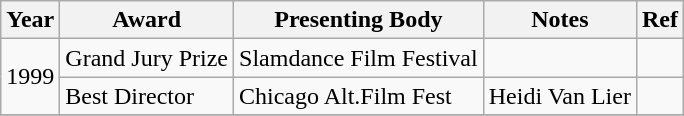<table class="wikitable">
<tr>
<th>Year</th>
<th>Award</th>
<th>Presenting Body</th>
<th>Notes</th>
<th>Ref</th>
</tr>
<tr>
<td rowspan="2">1999</td>
<td>Grand Jury Prize</td>
<td>Slamdance Film Festival</td>
<td></td>
<td></td>
</tr>
<tr>
<td>Best Director</td>
<td>Chicago Alt.Film Fest</td>
<td>Heidi Van Lier</td>
<td></td>
</tr>
<tr>
</tr>
</table>
